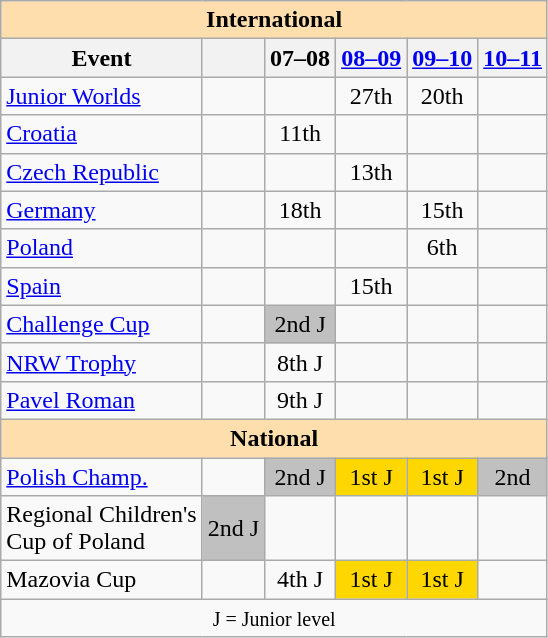<table class="wikitable" style="text-align:center">
<tr>
<th style="background-color: #ffdead; " colspan=6 align=center>International</th>
</tr>
<tr>
<th>Event</th>
<th></th>
<th>07–08</th>
<th><a href='#'>08–09</a></th>
<th><a href='#'>09–10</a></th>
<th><a href='#'>10–11</a></th>
</tr>
<tr>
<td align=left><a href='#'>Junior Worlds</a></td>
<td></td>
<td></td>
<td>27th</td>
<td>20th</td>
<td></td>
</tr>
<tr>
<td align=left> <a href='#'>Croatia</a></td>
<td></td>
<td>11th</td>
<td></td>
<td></td>
<td></td>
</tr>
<tr>
<td align=left> <a href='#'>Czech Republic</a></td>
<td></td>
<td></td>
<td>13th</td>
<td></td>
<td></td>
</tr>
<tr>
<td align=left> <a href='#'>Germany</a></td>
<td></td>
<td>18th</td>
<td></td>
<td>15th</td>
<td></td>
</tr>
<tr>
<td align=left> <a href='#'>Poland</a></td>
<td></td>
<td></td>
<td></td>
<td>6th</td>
<td></td>
</tr>
<tr>
<td align=left> <a href='#'>Spain</a></td>
<td></td>
<td></td>
<td>15th</td>
<td></td>
<td></td>
</tr>
<tr>
<td align=left><a href='#'>Challenge Cup</a></td>
<td></td>
<td bgcolor=silver>2nd J</td>
<td></td>
<td></td>
<td></td>
</tr>
<tr>
<td align=left><a href='#'>NRW Trophy</a></td>
<td></td>
<td>8th J</td>
<td></td>
<td></td>
<td></td>
</tr>
<tr>
<td align=left><a href='#'>Pavel Roman</a></td>
<td></td>
<td>9th J</td>
<td></td>
<td></td>
<td></td>
</tr>
<tr>
<th style="background-color: #ffdead; " colspan=6 align=center>National</th>
</tr>
<tr>
<td align=left><a href='#'>Polish Champ.</a></td>
<td></td>
<td bgcolor=silver>2nd J</td>
<td bgcolor=gold>1st J</td>
<td bgcolor=gold>1st J</td>
<td bgcolor=silver>2nd</td>
</tr>
<tr>
<td align=left>Regional Children's <br>Cup of Poland</td>
<td bgcolor=silver>2nd J</td>
<td></td>
<td></td>
<td></td>
<td></td>
</tr>
<tr>
<td align=left>Mazovia Cup</td>
<td></td>
<td>4th J</td>
<td bgcolor=gold>1st J</td>
<td bgcolor=gold>1st J</td>
<td></td>
</tr>
<tr>
<td colspan=6 align=center><small> J = Junior level </small></td>
</tr>
</table>
